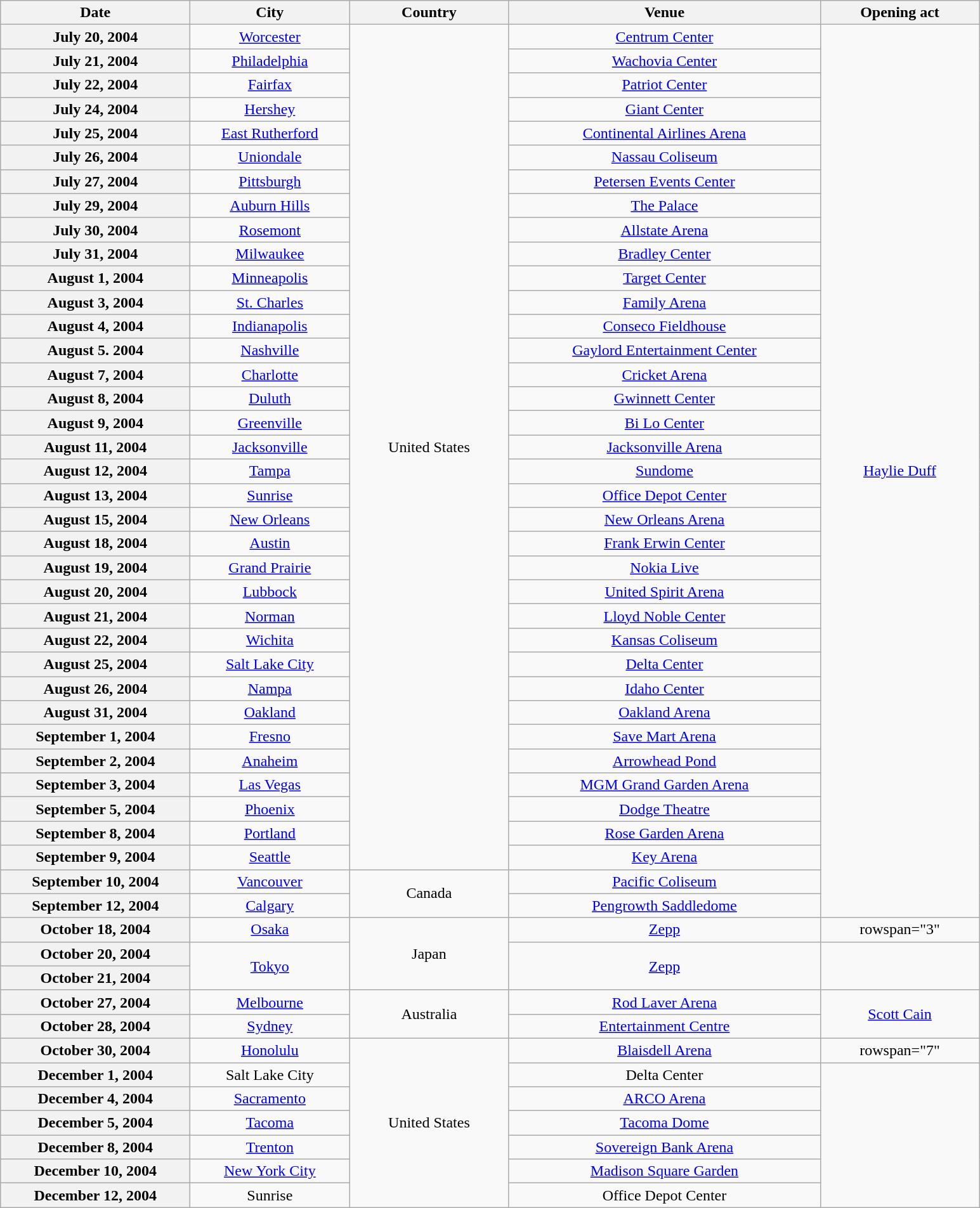<table class="wikitable plainrowheaders" style="text-align:center;">
<tr>
<th scope="col" style="width:12em;">Date</th>
<th scope="col" style="width:10em;">City</th>
<th scope="col" style="width:10em;">Country</th>
<th scope="col" style="width:20em;">Venue</th>
<th scope="col" style="width:10em;">Opening act</th>
</tr>
<tr>
<th scope="row">July 20, 2004</th>
<td><a href='#'>Worcester</a></td>
<td rowspan="35">United States</td>
<td><a href='#'>Centrum Center</a></td>
<td rowspan="37"><a href='#'>Haylie Duff</a></td>
</tr>
<tr>
<th scope="row">July 21, 2004</th>
<td><a href='#'>Philadelphia</a></td>
<td><a href='#'>Wachovia Center</a></td>
</tr>
<tr>
<th scope="row">July 22, 2004</th>
<td><a href='#'>Fairfax</a></td>
<td><a href='#'>Patriot Center</a></td>
</tr>
<tr>
<th scope="row">July 24, 2004</th>
<td><a href='#'>Hershey</a></td>
<td><a href='#'>Giant Center</a></td>
</tr>
<tr>
<th scope="row">July 25, 2004</th>
<td><a href='#'>East Rutherford</a></td>
<td><a href='#'>Continental Airlines Arena</a></td>
</tr>
<tr>
<th scope="row">July 26, 2004</th>
<td><a href='#'>Uniondale</a></td>
<td><a href='#'>Nassau Coliseum</a></td>
</tr>
<tr>
<th scope="row">July 27, 2004</th>
<td><a href='#'>Pittsburgh</a></td>
<td><a href='#'>Petersen Events Center</a></td>
</tr>
<tr>
<th scope="row">July 29, 2004</th>
<td><a href='#'>Auburn Hills</a></td>
<td><a href='#'>The Palace</a></td>
</tr>
<tr>
<th scope="row">July 30, 2004</th>
<td><a href='#'>Rosemont</a></td>
<td><a href='#'>Allstate Arena</a></td>
</tr>
<tr>
<th scope="row">July 31, 2004</th>
<td><a href='#'>Milwaukee</a></td>
<td><a href='#'>Bradley Center</a></td>
</tr>
<tr>
<th scope="row">August 1, 2004</th>
<td><a href='#'>Minneapolis</a></td>
<td><a href='#'>Target Center</a></td>
</tr>
<tr>
<th scope="row">August 3, 2004</th>
<td><a href='#'>St. Charles</a></td>
<td><a href='#'>Family Arena</a></td>
</tr>
<tr>
<th scope="row">August 4, 2004</th>
<td><a href='#'>Indianapolis</a></td>
<td><a href='#'>Conseco Fieldhouse</a></td>
</tr>
<tr>
<th scope="row">August 5. 2004</th>
<td><a href='#'>Nashville</a></td>
<td><a href='#'>Gaylord Entertainment Center</a></td>
</tr>
<tr>
<th scope="row">August 7, 2004</th>
<td><a href='#'>Charlotte</a></td>
<td><a href='#'>Cricket Arena</a></td>
</tr>
<tr>
<th scope="row">August 8, 2004</th>
<td><a href='#'>Duluth</a></td>
<td><a href='#'>Gwinnett Center</a></td>
</tr>
<tr>
<th scope="row">August 9, 2004</th>
<td><a href='#'>Greenville</a></td>
<td><a href='#'>Bi Lo Center</a></td>
</tr>
<tr>
<th scope="row">August 11, 2004</th>
<td><a href='#'>Jacksonville</a></td>
<td><a href='#'>Jacksonville Arena</a></td>
</tr>
<tr>
<th scope="row">August 12, 2004</th>
<td><a href='#'>Tampa</a></td>
<td><a href='#'>Sundome</a></td>
</tr>
<tr>
<th scope="row">August 13, 2004</th>
<td><a href='#'>Sunrise</a></td>
<td><a href='#'>Office Depot Center</a></td>
</tr>
<tr>
<th scope="row">August 15, 2004</th>
<td><a href='#'>New Orleans</a></td>
<td><a href='#'>New Orleans Arena</a></td>
</tr>
<tr>
<th scope="row">August 18, 2004</th>
<td><a href='#'>Austin</a></td>
<td><a href='#'>Frank Erwin Center</a></td>
</tr>
<tr>
<th scope="row">August 19, 2004</th>
<td><a href='#'>Grand Prairie</a></td>
<td><a href='#'>Nokia Live</a></td>
</tr>
<tr>
<th scope="row">August 20, 2004</th>
<td><a href='#'>Lubbock</a></td>
<td><a href='#'>United Spirit Arena</a></td>
</tr>
<tr>
<th scope="row">August 21, 2004</th>
<td><a href='#'>Norman</a></td>
<td><a href='#'>Lloyd Noble Center</a></td>
</tr>
<tr>
<th scope="row">August 22, 2004</th>
<td><a href='#'>Wichita</a></td>
<td><a href='#'>Kansas Coliseum</a></td>
</tr>
<tr>
<th scope="row">August 25, 2004</th>
<td><a href='#'>Salt Lake City</a></td>
<td><a href='#'>Delta Center</a></td>
</tr>
<tr>
<th scope="row">August 26, 2004</th>
<td><a href='#'>Nampa</a></td>
<td><a href='#'>Idaho Center</a></td>
</tr>
<tr>
<th scope="row">August 31, 2004</th>
<td><a href='#'>Oakland</a></td>
<td><a href='#'>Oakland Arena</a></td>
</tr>
<tr>
<th scope="row">September 1, 2004</th>
<td><a href='#'>Fresno</a></td>
<td><a href='#'>Save Mart Arena</a></td>
</tr>
<tr>
<th scope="row">September 2, 2004</th>
<td><a href='#'>Anaheim</a></td>
<td><a href='#'>Arrowhead Pond</a></td>
</tr>
<tr>
<th scope="row">September 3, 2004</th>
<td><a href='#'>Las Vegas</a></td>
<td><a href='#'>MGM Grand Garden Arena</a></td>
</tr>
<tr>
<th scope="row">September 5, 2004</th>
<td><a href='#'>Phoenix</a></td>
<td><a href='#'>Dodge Theatre</a></td>
</tr>
<tr>
<th scope="row">September 8, 2004</th>
<td><a href='#'>Portland</a></td>
<td><a href='#'>Rose Garden Arena</a></td>
</tr>
<tr>
<th scope="row">September 9, 2004</th>
<td><a href='#'>Seattle</a></td>
<td><a href='#'>Key Arena</a></td>
</tr>
<tr>
<th scope="row">September 10, 2004</th>
<td><a href='#'>Vancouver</a></td>
<td rowspan="2">Canada</td>
<td><a href='#'>Pacific Coliseum</a></td>
</tr>
<tr>
<th scope="row">September 12, 2004</th>
<td><a href='#'>Calgary</a></td>
<td><a href='#'>Pengrowth Saddledome</a></td>
</tr>
<tr>
<th scope="row">October 18, 2004</th>
<td><a href='#'>Osaka</a></td>
<td rowspan="3">Japan</td>
<td><a href='#'>Zepp</a></td>
<td>rowspan="3" </td>
</tr>
<tr>
<th scope="row">October 20, 2004</th>
<td rowspan="2"><a href='#'>Tokyo</a></td>
<td rowspan="2"><a href='#'>Zepp</a></td>
</tr>
<tr>
<th scope="row">October 21, 2004</th>
</tr>
<tr>
<th scope="row">October 27, 2004</th>
<td><a href='#'>Melbourne</a></td>
<td rowspan="2">Australia</td>
<td><a href='#'>Rod Laver Arena</a></td>
<td rowspan="2"><a href='#'>Scott Cain</a></td>
</tr>
<tr>
<th scope="row">October 28, 2004</th>
<td><a href='#'>Sydney</a></td>
<td><a href='#'>Entertainment Centre</a></td>
</tr>
<tr>
<th scope="row">October 30, 2004</th>
<td><a href='#'>Honolulu</a></td>
<td rowspan="7">United States</td>
<td><a href='#'>Blaisdell Arena</a></td>
<td>rowspan="7" </td>
</tr>
<tr>
<th scope="row">December 1, 2004</th>
<td>Salt Lake City</td>
<td>Delta Center</td>
</tr>
<tr>
<th scope="row">December 4, 2004</th>
<td><a href='#'>Sacramento</a></td>
<td><a href='#'>ARCO Arena</a></td>
</tr>
<tr>
<th scope="row">December 5, 2004</th>
<td><a href='#'>Tacoma</a></td>
<td><a href='#'>Tacoma Dome</a></td>
</tr>
<tr>
<th scope="row">December 8, 2004</th>
<td><a href='#'>Trenton</a></td>
<td><a href='#'>Sovereign Bank Arena</a></td>
</tr>
<tr>
<th scope="row">December 10, 2004</th>
<td><a href='#'>New York City</a></td>
<td><a href='#'>Madison Square Garden</a></td>
</tr>
<tr>
<th scope="row">December 12, 2004</th>
<td>Sunrise</td>
<td>Office Depot Center</td>
</tr>
</table>
